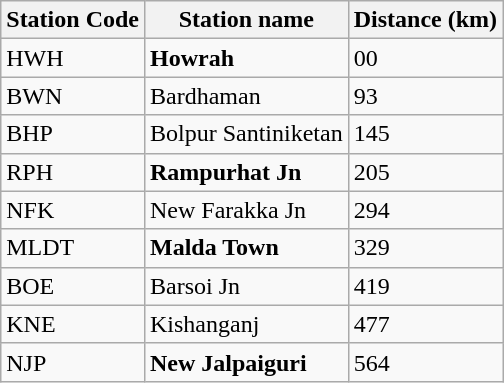<table class=wikitable>
<tr>
<th>Station Code</th>
<th>Station name</th>
<th>Distance (km)</th>
</tr>
<tr>
<td>HWH</td>
<td><strong>Howrah</strong></td>
<td>00</td>
</tr>
<tr>
<td>BWN</td>
<td>Bardhaman</td>
<td>93</td>
</tr>
<tr>
<td>BHP</td>
<td>Bolpur Santiniketan</td>
<td>145</td>
</tr>
<tr>
<td>RPH</td>
<td><strong>Rampurhat Jn</strong></td>
<td>205</td>
</tr>
<tr>
<td>NFK</td>
<td>New Farakka Jn</td>
<td>294</td>
</tr>
<tr>
<td>MLDT</td>
<td><strong>Malda Town</strong></td>
<td>329</td>
</tr>
<tr>
<td>BOE</td>
<td>Barsoi Jn</td>
<td>419</td>
</tr>
<tr>
<td>KNE</td>
<td>Kishanganj</td>
<td>477</td>
</tr>
<tr>
<td>NJP</td>
<td><strong>New Jalpaiguri</strong></td>
<td>564</td>
</tr>
</table>
